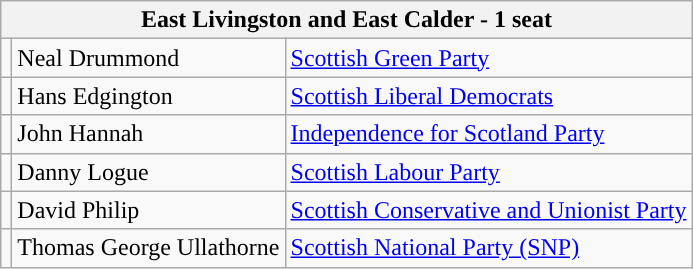<table class="wikitable">
<tr>
<th colspan="3">East Livingston and East Calder - 1 seat</th>
</tr>
<tr>
<td rowspan=1; style="background-color: "></td>
<td>Neal Drummond</td>
<td><a href='#'>Scottish Green Party</a></td>
</tr>
<tr>
<td rowspan=1; style="background-color: "></td>
<td>Hans Edgington</td>
<td><a href='#'>Scottish Liberal Democrats</a></td>
</tr>
<tr>
<td rowspan=1; style="background-color: "></td>
<td>John Hannah</td>
<td><a href='#'>Independence for Scotland Party</a></td>
</tr>
<tr>
<td rowspan=1; style="background-color: "></td>
<td>Danny Logue</td>
<td><a href='#'>Scottish Labour Party</a></td>
</tr>
<tr>
<td rowspan=1; style="background-color: "></td>
<td>David Philip</td>
<td><a href='#'>Scottish Conservative and Unionist Party</a></td>
</tr>
<tr>
<td rowspan=1; style="background-color: "></td>
<td>Thomas George Ullathorne</td>
<td><a href='#'>Scottish National Party (SNP)</a></td>
</tr>
</table>
